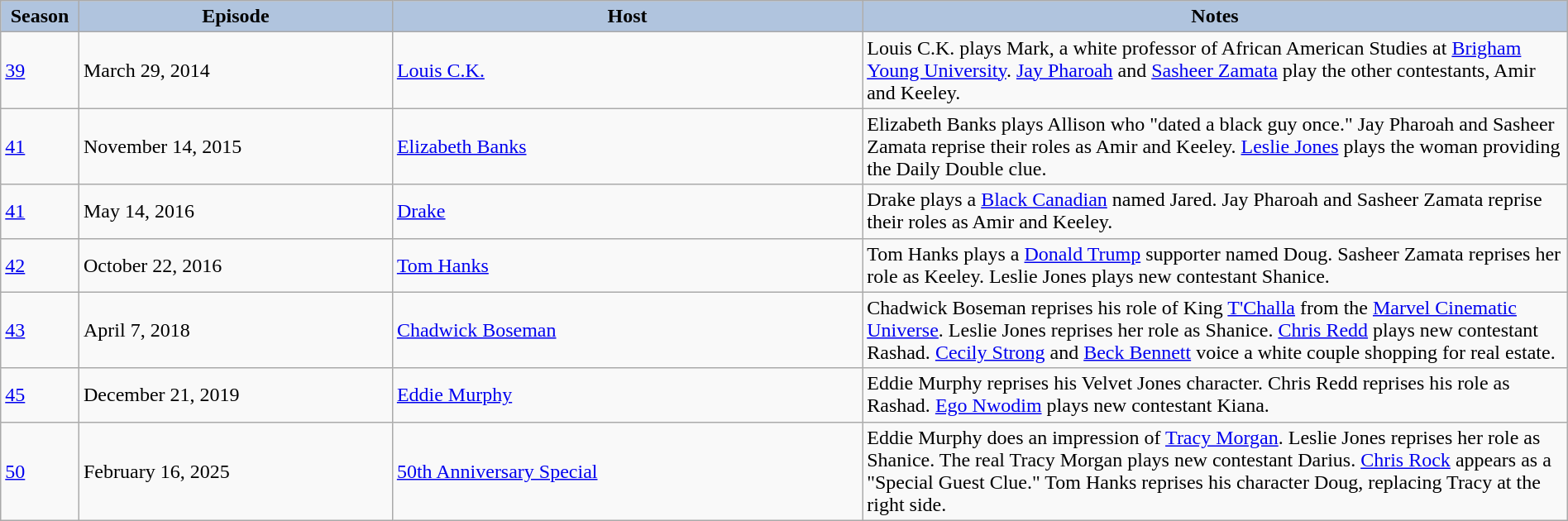<table class="wikitable" style="width:100%;">
<tr>
<th style="background:#B0C4DE;" width="5%">Season</th>
<th style="background:#B0C4DE;" width="20%">Episode</th>
<th style="background:#B0C4DE;" width="30%">Host</th>
<th style="background:#B0C4DE;" width="45%">Notes</th>
</tr>
<tr>
<td><a href='#'>39</a></td>
<td>March 29, 2014</td>
<td><a href='#'>Louis C.K.</a></td>
<td>Louis C.K. plays Mark, a white professor of African American Studies at <a href='#'>Brigham Young University</a>. <a href='#'>Jay Pharoah</a> and <a href='#'>Sasheer Zamata</a> play the other contestants, Amir and Keeley.</td>
</tr>
<tr>
<td><a href='#'>41</a></td>
<td>November 14, 2015</td>
<td><a href='#'>Elizabeth Banks</a></td>
<td>Elizabeth Banks plays Allison who "dated a black guy once." Jay Pharoah and Sasheer Zamata reprise their roles as Amir and Keeley. <a href='#'>Leslie Jones</a> plays the woman providing the Daily Double clue.</td>
</tr>
<tr>
<td><a href='#'>41</a></td>
<td>May 14, 2016</td>
<td><a href='#'>Drake</a></td>
<td>Drake plays a <a href='#'>Black Canadian</a> named Jared. Jay Pharoah and Sasheer Zamata reprise their roles as Amir and Keeley.</td>
</tr>
<tr>
<td><a href='#'>42</a></td>
<td>October 22, 2016</td>
<td><a href='#'>Tom Hanks</a></td>
<td>Tom Hanks plays a <a href='#'>Donald Trump</a> supporter named Doug. Sasheer Zamata reprises her role as Keeley. Leslie Jones plays new contestant Shanice.</td>
</tr>
<tr>
<td><a href='#'>43</a></td>
<td>April 7, 2018</td>
<td><a href='#'>Chadwick Boseman</a></td>
<td>Chadwick Boseman reprises his role of King <a href='#'>T'Challa</a> from the <a href='#'>Marvel Cinematic Universe</a>. Leslie Jones reprises her role as Shanice. <a href='#'>Chris Redd</a> plays new contestant Rashad. <a href='#'>Cecily Strong</a> and <a href='#'>Beck Bennett</a> voice a white couple shopping for real estate.</td>
</tr>
<tr>
<td><a href='#'>45</a></td>
<td>December 21, 2019</td>
<td><a href='#'>Eddie Murphy</a></td>
<td>Eddie Murphy reprises his Velvet Jones character. Chris Redd reprises his role as Rashad. <a href='#'>Ego Nwodim</a> plays new contestant Kiana.</td>
</tr>
<tr>
<td><a href='#'>50</a></td>
<td>February 16, 2025</td>
<td><a href='#'>50th Anniversary Special</a></td>
<td>Eddie Murphy does an impression of <a href='#'>Tracy Morgan</a>. Leslie Jones reprises her role as Shanice. The real Tracy Morgan plays new contestant Darius. <a href='#'>Chris Rock</a> appears as a "Special Guest Clue." Tom Hanks reprises his character Doug, replacing Tracy at the right side.</td>
</tr>
</table>
